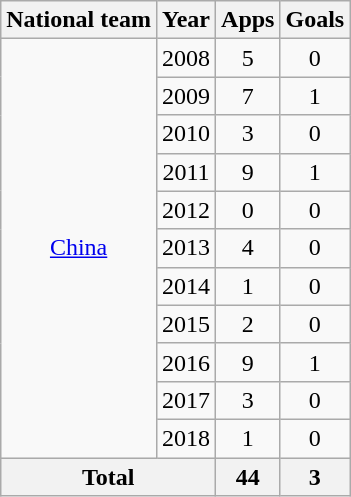<table class="wikitable" style="text-align:center">
<tr>
<th>National team</th>
<th>Year</th>
<th>Apps</th>
<th>Goals</th>
</tr>
<tr>
<td rowspan="11"><a href='#'>China</a></td>
<td>2008</td>
<td>5</td>
<td>0</td>
</tr>
<tr>
<td>2009</td>
<td>7</td>
<td>1</td>
</tr>
<tr>
<td>2010</td>
<td>3</td>
<td>0</td>
</tr>
<tr>
<td>2011</td>
<td>9</td>
<td>1</td>
</tr>
<tr>
<td>2012</td>
<td>0</td>
<td>0</td>
</tr>
<tr>
<td>2013</td>
<td>4</td>
<td>0</td>
</tr>
<tr>
<td>2014</td>
<td>1</td>
<td>0</td>
</tr>
<tr>
<td>2015</td>
<td>2</td>
<td>0</td>
</tr>
<tr>
<td>2016</td>
<td>9</td>
<td>1</td>
</tr>
<tr>
<td>2017</td>
<td>3</td>
<td>0</td>
</tr>
<tr>
<td>2018</td>
<td>1</td>
<td>0</td>
</tr>
<tr>
<th colspan="2">Total</th>
<th>44</th>
<th>3</th>
</tr>
</table>
